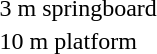<table>
<tr>
<td>3 m springboard</td>
<td></td>
<td></td>
<td></td>
</tr>
<tr>
<td>10 m platform</td>
<td></td>
<td></td>
<td></td>
</tr>
</table>
